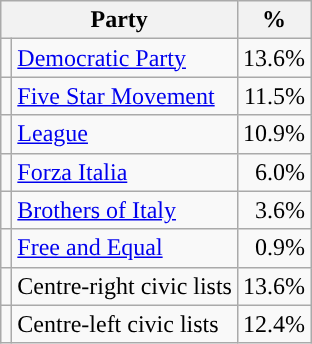<table class=wikitable style=text-align:left>
<tr>
<th colspan="2" style="text-align:center;">Party</th>
<th valign=top>%</th>
</tr>
<tr>
<td style="color:inherit;background:"></td>
<td><a href='#'>Democratic Party</a></td>
<td align=right>13.6%</td>
</tr>
<tr>
<td style="color:inherit;background:"></td>
<td><a href='#'>Five Star Movement</a></td>
<td align=right>11.5%</td>
</tr>
<tr>
<td style="color:inherit;background:"></td>
<td><a href='#'>League</a></td>
<td align=right>10.9%</td>
</tr>
<tr>
<td style="color:inherit;background:"></td>
<td><a href='#'>Forza Italia</a></td>
<td align=right>6.0%</td>
</tr>
<tr>
<td style="color:inherit;background:"></td>
<td><a href='#'>Brothers of Italy</a></td>
<td align=right>3.6%</td>
</tr>
<tr>
<td style="color:inherit;background:"></td>
<td><a href='#'>Free and Equal</a></td>
<td align=right>0.9%</td>
</tr>
<tr>
<td style="color:inherit;background:"></td>
<td>Centre-right civic lists</td>
<td align=right>13.6%</td>
</tr>
<tr>
<td style="color:inherit;background:"></td>
<td>Centre-left civic lists</td>
<td align=right>12.4%</td>
</tr>
</table>
